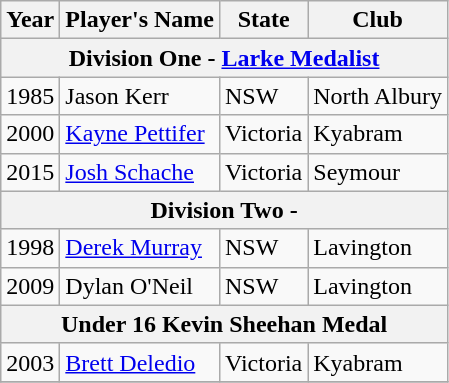<table class="wikitable collapsible collapsed">
<tr>
<th><strong>Year</strong></th>
<th><span><strong>Player's Name</strong></span></th>
<th><strong>State</strong></th>
<th><strong>Club</strong></th>
</tr>
<tr>
<th colspan=9>Division One - <a href='#'>Larke Medalist</a></th>
</tr>
<tr>
<td>1985</td>
<td>Jason Kerr</td>
<td>NSW</td>
<td>North Albury</td>
</tr>
<tr>
<td>2000</td>
<td><a href='#'>Kayne Pettifer</a></td>
<td>Victoria</td>
<td>Kyabram</td>
</tr>
<tr>
<td>2015</td>
<td><a href='#'>Josh Schache</a></td>
<td>Victoria</td>
<td>Seymour</td>
</tr>
<tr>
<th colspan=9>Division Two -  </th>
</tr>
<tr>
<td>1998</td>
<td><a href='#'>Derek Murray</a></td>
<td>NSW</td>
<td>Lavington</td>
</tr>
<tr>
<td>2009</td>
<td>Dylan O'Neil</td>
<td>NSW</td>
<td>Lavington</td>
</tr>
<tr>
<th colspan=9>Under 16 Kevin Sheehan Medal</th>
</tr>
<tr>
<td>2003</td>
<td><a href='#'>Brett Deledio</a></td>
<td>Victoria</td>
<td>Kyabram</td>
</tr>
<tr>
</tr>
</table>
